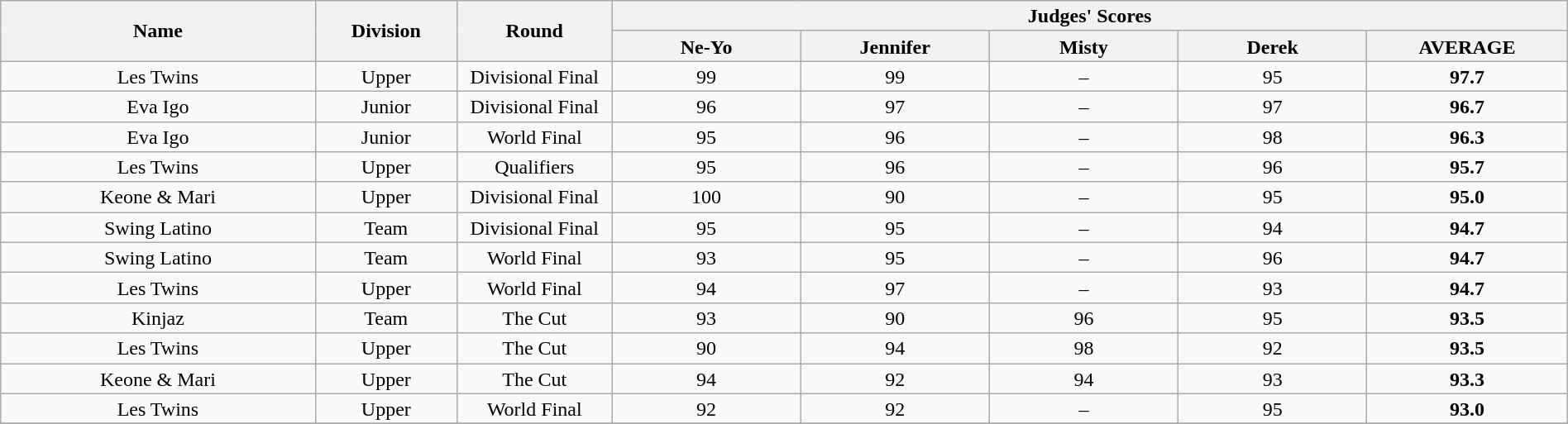<table class="wikitable" style="text-align:center; line-height:17px; width:100%;">
<tr>
<th scope="col" rowspan="2" style="width:10%;">Name</th>
<th scope="col" rowspan="2" style="width:04%;">Division</th>
<th scope="col" rowspan="2" style="width:04%;">Round</th>
<th scope="col" colspan="5" style="width:30%;">Judges' Scores</th>
</tr>
<tr>
<th style="width:06%;">Ne-Yo</th>
<th style="width:06%;">Jennifer</th>
<th style="width:06%;">Misty</th>
<th style="width:06%;">Derek</th>
<th style="width:06%;">AVERAGE</th>
</tr>
<tr>
<td>Les Twins</td>
<td>Upper</td>
<td>Divisional Final</td>
<td>99</td>
<td>99</td>
<td>–</td>
<td>95</td>
<td><strong>97.7</strong></td>
</tr>
<tr>
<td>Eva Igo</td>
<td>Junior</td>
<td>Divisional Final</td>
<td>96</td>
<td>97</td>
<td>–</td>
<td>97</td>
<td><strong>96.7</strong></td>
</tr>
<tr>
<td>Eva Igo</td>
<td>Junior</td>
<td>World Final</td>
<td>95</td>
<td>96</td>
<td>–</td>
<td>98</td>
<td><strong>96.3</strong></td>
</tr>
<tr>
<td>Les Twins</td>
<td>Upper</td>
<td>Qualifiers</td>
<td>95</td>
<td>96</td>
<td>–</td>
<td>96</td>
<td><strong>95.7</strong></td>
</tr>
<tr>
<td>Keone & Mari</td>
<td>Upper</td>
<td>Divisional Final</td>
<td>100</td>
<td>90</td>
<td>–</td>
<td>95</td>
<td><strong>95.0</strong></td>
</tr>
<tr>
<td>Swing Latino</td>
<td>Team</td>
<td>Divisional Final</td>
<td>95</td>
<td>95</td>
<td>–</td>
<td>94</td>
<td><strong>94.7</strong></td>
</tr>
<tr>
<td>Swing Latino</td>
<td>Team</td>
<td>World Final</td>
<td>93</td>
<td>95</td>
<td>–</td>
<td>96</td>
<td><strong>94.7</strong></td>
</tr>
<tr>
<td>Les Twins</td>
<td>Upper</td>
<td>World Final</td>
<td>94</td>
<td>97</td>
<td>–</td>
<td>93</td>
<td><strong>94.7</strong></td>
</tr>
<tr>
<td>Kinjaz</td>
<td>Team</td>
<td>The Cut</td>
<td>93</td>
<td>90</td>
<td>96</td>
<td>95</td>
<td><strong>93.5</strong></td>
</tr>
<tr>
<td>Les Twins</td>
<td>Upper</td>
<td>The Cut</td>
<td>90</td>
<td>94</td>
<td>98</td>
<td>92</td>
<td><strong>93.5</strong></td>
</tr>
<tr>
<td>Keone & Mari</td>
<td>Upper</td>
<td>The Cut</td>
<td>94</td>
<td>92</td>
<td>94</td>
<td>93</td>
<td><strong>93.3</strong></td>
</tr>
<tr>
<td>Les Twins</td>
<td>Upper</td>
<td>World Final</td>
<td>92</td>
<td>92</td>
<td>–</td>
<td>95</td>
<td><strong>93.0</strong></td>
</tr>
<tr>
</tr>
</table>
